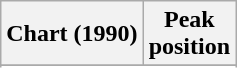<table class="wikitable sortable">
<tr>
<th align="left">Chart (1990)</th>
<th align="center">Peak<br>position</th>
</tr>
<tr>
</tr>
<tr>
</tr>
</table>
